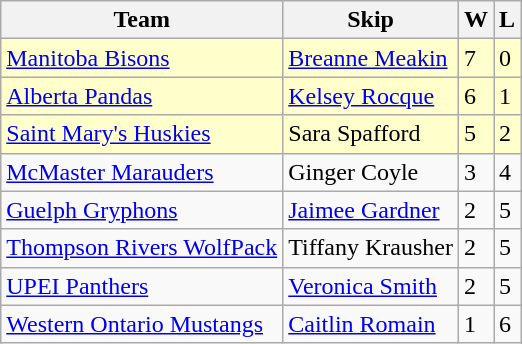<table class=wikitable>
<tr>
<th>Team</th>
<th>Skip</th>
<th>W</th>
<th>L</th>
</tr>
<tr bgcolor=#ffffcc>
<td> <a href='#'>Manitoba Bisons</a></td>
<td><a href='#'>Breanne Meakin</a></td>
<td>7</td>
<td>0</td>
</tr>
<tr bgcolor=#ffffcc>
<td> <a href='#'>Alberta Pandas</a></td>
<td><a href='#'>Kelsey Rocque</a></td>
<td>6</td>
<td>1</td>
</tr>
<tr bgcolor=#ffffcc>
<td> <a href='#'>Saint Mary's Huskies</a></td>
<td>Sara Spafford</td>
<td>5</td>
<td>2</td>
</tr>
<tr>
<td> <a href='#'>McMaster Marauders</a></td>
<td>Ginger Coyle</td>
<td>3</td>
<td>4</td>
</tr>
<tr>
<td> <a href='#'>Guelph Gryphons</a></td>
<td><a href='#'>Jaimee Gardner</a></td>
<td>2</td>
<td>5</td>
</tr>
<tr>
<td> <a href='#'>Thompson Rivers WolfPack</a></td>
<td>Tiffany Krausher</td>
<td>2</td>
<td>5</td>
</tr>
<tr>
<td> <a href='#'>UPEI Panthers</a></td>
<td><a href='#'>Veronica Smith</a></td>
<td>2</td>
<td>5</td>
</tr>
<tr>
<td> <a href='#'>Western Ontario Mustangs</a></td>
<td><a href='#'>Caitlin Romain</a></td>
<td>1</td>
<td>6</td>
</tr>
</table>
